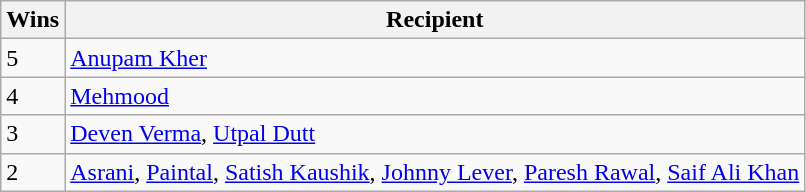<table class="wikitable">
<tr>
<th>Wins</th>
<th>Recipient</th>
</tr>
<tr>
<td>5</td>
<td><a href='#'>Anupam Kher</a></td>
</tr>
<tr>
<td>4</td>
<td><a href='#'>Mehmood</a></td>
</tr>
<tr>
<td>3</td>
<td><a href='#'>Deven Verma</a>, <a href='#'>Utpal Dutt</a></td>
</tr>
<tr>
<td>2</td>
<td><a href='#'>Asrani</a>, <a href='#'>Paintal</a>, <a href='#'>Satish Kaushik</a>, <a href='#'>Johnny Lever</a>, <a href='#'>Paresh Rawal</a>, <a href='#'>Saif Ali Khan</a></td>
</tr>
</table>
